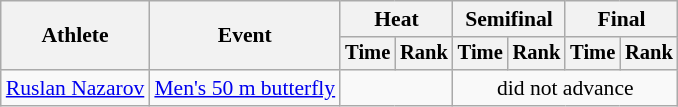<table class=wikitable style="font-size:90%">
<tr>
<th rowspan="2">Athlete</th>
<th rowspan="2">Event</th>
<th colspan="2">Heat</th>
<th colspan="2">Semifinal</th>
<th colspan="2">Final</th>
</tr>
<tr style="font-size:95%">
<th>Time</th>
<th>Rank</th>
<th>Time</th>
<th>Rank</th>
<th>Time</th>
<th>Rank</th>
</tr>
<tr align=center>
<td align=left><a href='#'>Ruslan Nazarov</a></td>
<td align=left><a href='#'>Men's 50 m butterfly</a></td>
<td colspan=2></td>
<td colspan=4>did not advance</td>
</tr>
</table>
